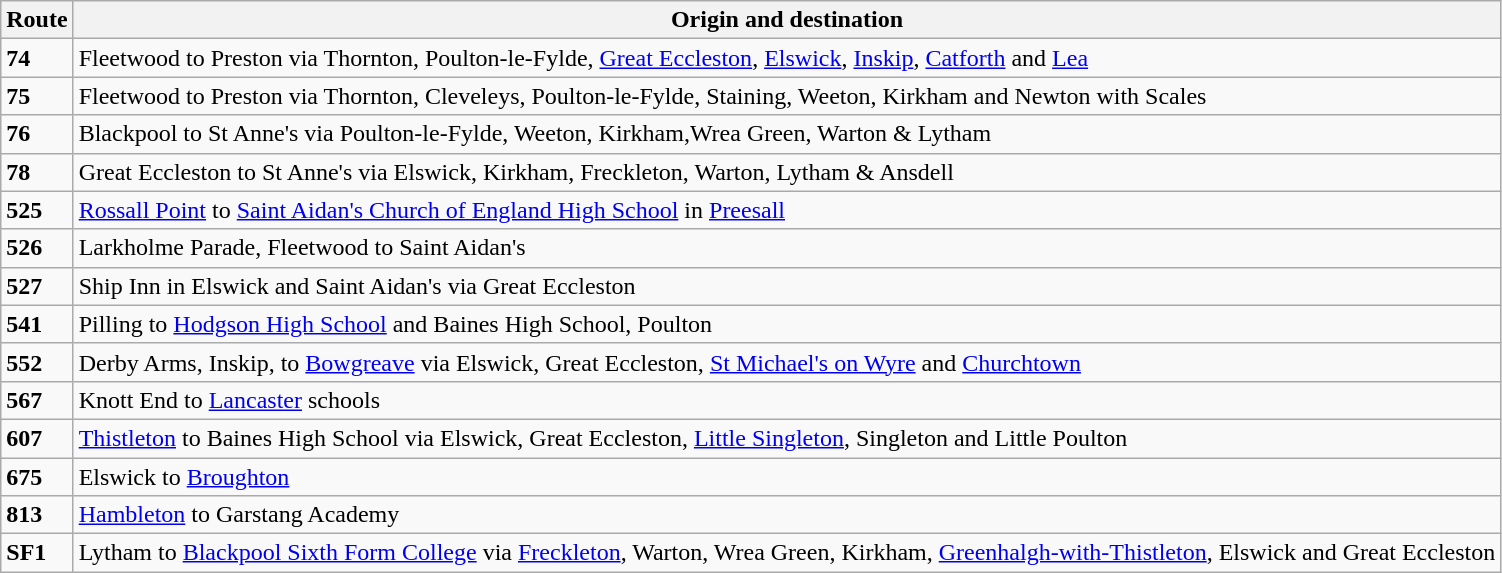<table class="wikitable">
<tr>
<th>Route</th>
<th>Origin and destination</th>
</tr>
<tr>
<td><strong>74</strong></td>
<td>Fleetwood to Preston via Thornton, Poulton-le-Fylde, <a href='#'>Great Eccleston</a>, <a href='#'>Elswick</a>, <a href='#'>Inskip</a>, <a href='#'>Catforth</a> and <a href='#'>Lea</a></td>
</tr>
<tr>
<td><strong>75</strong></td>
<td>Fleetwood to Preston via Thornton, Cleveleys, Poulton-le-Fylde, Staining, Weeton, Kirkham and Newton with Scales</td>
</tr>
<tr>
<td><strong>76</strong></td>
<td>Blackpool to St Anne's via Poulton-le-Fylde, Weeton, Kirkham,Wrea Green, Warton & Lytham</td>
</tr>
<tr>
<td><strong>78</strong></td>
<td>Great Eccleston to St Anne's via Elswick, Kirkham, Freckleton, Warton, Lytham & Ansdell</td>
</tr>
<tr>
<td><strong>525</strong></td>
<td><a href='#'>Rossall Point</a> to <a href='#'>Saint Aidan's Church of England High School</a> in <a href='#'>Preesall</a></td>
</tr>
<tr>
<td><strong>526</strong></td>
<td>Larkholme Parade, Fleetwood to Saint Aidan's</td>
</tr>
<tr>
<td><strong>527</strong></td>
<td>Ship Inn in Elswick and Saint Aidan's via Great Eccleston</td>
</tr>
<tr>
<td><strong>541</strong></td>
<td>Pilling to <a href='#'>Hodgson High School</a> and Baines High School, Poulton</td>
</tr>
<tr>
<td><strong>552</strong></td>
<td>Derby Arms, Inskip, to <a href='#'>Bowgreave</a> via Elswick, Great Eccleston, <a href='#'>St Michael's on Wyre</a> and <a href='#'>Churchtown</a></td>
</tr>
<tr>
<td><strong>567</strong></td>
<td>Knott End to <a href='#'>Lancaster</a> schools</td>
</tr>
<tr>
<td><strong>607</strong></td>
<td><a href='#'>Thistleton</a> to Baines High School via Elswick, Great Eccleston, <a href='#'>Little Singleton</a>, Singleton and Little Poulton</td>
</tr>
<tr>
<td><strong>675</strong></td>
<td>Elswick to <a href='#'>Broughton</a></td>
</tr>
<tr>
<td><strong>813</strong></td>
<td><a href='#'>Hambleton</a> to Garstang Academy</td>
</tr>
<tr>
<td><strong>SF1</strong></td>
<td>Lytham to <a href='#'>Blackpool Sixth Form College</a> via <a href='#'>Freckleton</a>, Warton, Wrea Green, Kirkham, <a href='#'>Greenhalgh-with-Thistleton</a>, Elswick and Great Eccleston</td>
</tr>
</table>
